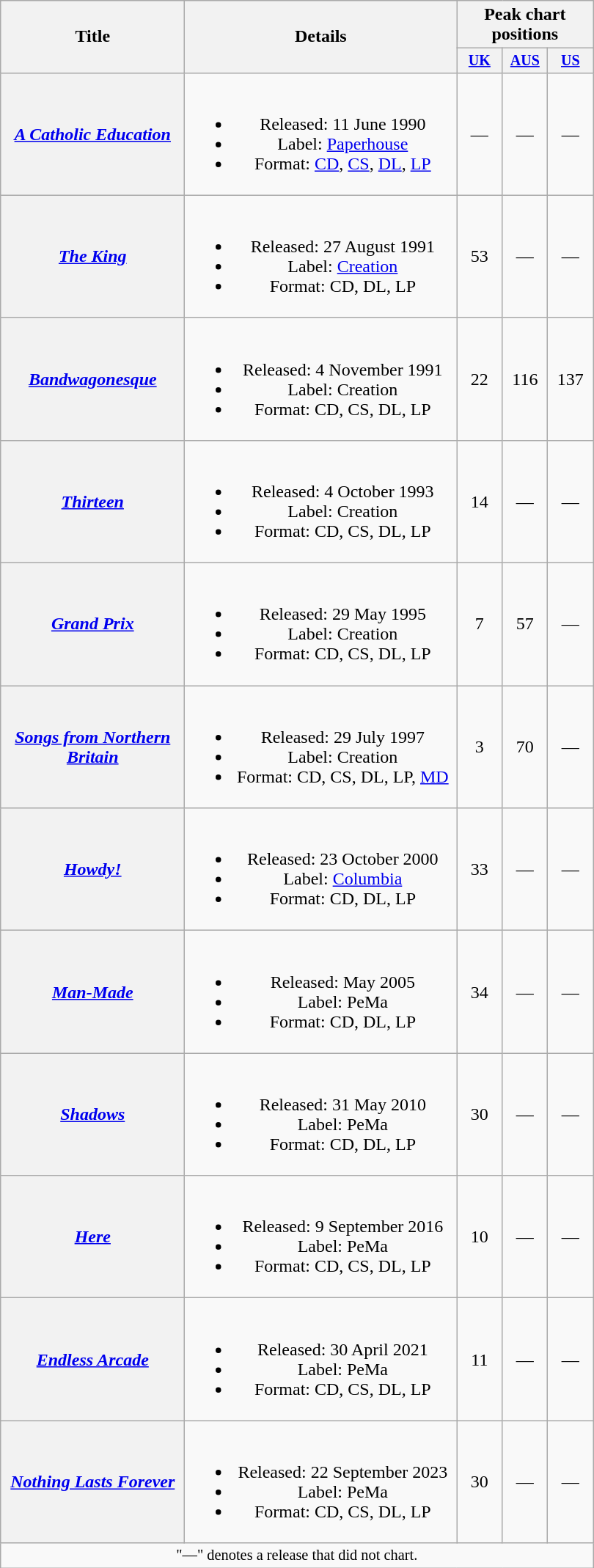<table class="wikitable plainrowheaders" style="text-align:center;">
<tr>
<th rowspan="2" style="width:10em;">Title</th>
<th rowspan="2" style="width:15em;">Details</th>
<th colspan="3">Peak chart positions</th>
</tr>
<tr style="font-size:smaller;">
<th width="35"><a href='#'>UK</a><br></th>
<th width="35"><a href='#'>AUS</a><br></th>
<th width="35"><a href='#'>US</a><br></th>
</tr>
<tr>
<th scope="row"><em><a href='#'>A Catholic Education</a></em></th>
<td><br><ul><li>Released: 11 June 1990</li><li>Label: <a href='#'>Paperhouse</a></li><li>Format: <a href='#'>CD</a>, <a href='#'>CS</a>, <a href='#'>DL</a>, <a href='#'>LP</a></li></ul></td>
<td>—</td>
<td>—</td>
<td>—</td>
</tr>
<tr>
<th scope="row"><em><a href='#'>The King</a></em></th>
<td><br><ul><li>Released: 27 August 1991</li><li>Label: <a href='#'>Creation</a></li><li>Format: CD, DL, LP</li></ul></td>
<td>53</td>
<td>—</td>
<td>—</td>
</tr>
<tr>
<th scope="row"><em><a href='#'>Bandwagonesque</a></em></th>
<td><br><ul><li>Released: 4 November 1991</li><li>Label: Creation</li><li>Format: CD, CS, DL, LP</li></ul></td>
<td>22</td>
<td>116</td>
<td>137</td>
</tr>
<tr>
<th scope="row"><em><a href='#'>Thirteen</a></em></th>
<td><br><ul><li>Released: 4 October 1993</li><li>Label: Creation</li><li>Format: CD, CS, DL, LP</li></ul></td>
<td>14</td>
<td>—</td>
<td>—</td>
</tr>
<tr>
<th scope="row"><em><a href='#'>Grand Prix</a></em></th>
<td><br><ul><li>Released: 29 May 1995</li><li>Label: Creation</li><li>Format: CD, CS, DL, LP</li></ul></td>
<td>7</td>
<td>57</td>
<td>—</td>
</tr>
<tr>
<th scope="row"><em><a href='#'>Songs from Northern Britain</a></em></th>
<td><br><ul><li>Released: 29 July 1997</li><li>Label: Creation</li><li>Format: CD, CS, DL, LP, <a href='#'>MD</a></li></ul></td>
<td>3</td>
<td>70</td>
<td>—</td>
</tr>
<tr>
<th scope="row"><em><a href='#'>Howdy!</a></em></th>
<td><br><ul><li>Released: 23 October 2000</li><li>Label: <a href='#'>Columbia</a></li><li>Format: CD, DL, LP</li></ul></td>
<td>33</td>
<td>—</td>
<td>—</td>
</tr>
<tr>
<th scope="row"><em><a href='#'>Man-Made</a></em></th>
<td><br><ul><li>Released: May 2005</li><li>Label: PeMa</li><li>Format: CD, DL, LP</li></ul></td>
<td>34</td>
<td>—</td>
<td>—</td>
</tr>
<tr>
<th scope="row"><em><a href='#'>Shadows</a></em></th>
<td><br><ul><li>Released: 31 May 2010</li><li>Label: PeMa</li><li>Format: CD, DL, LP</li></ul></td>
<td>30</td>
<td>—</td>
<td>—</td>
</tr>
<tr>
<th scope="row"><em><a href='#'>Here</a></em></th>
<td><br><ul><li>Released: 9 September 2016</li><li>Label: PeMa</li><li>Format: CD, CS, DL, LP</li></ul></td>
<td>10</td>
<td>—</td>
<td>—</td>
</tr>
<tr>
<th scope="row"><em><a href='#'>Endless Arcade</a></em></th>
<td><br><ul><li>Released: 30 April 2021</li><li>Label: PeMa</li><li>Format: CD, CS, DL, LP</li></ul></td>
<td>11</td>
<td>—</td>
<td>—</td>
</tr>
<tr>
<th scope="row"><em><a href='#'>Nothing Lasts Forever</a></em></th>
<td><br><ul><li>Released: 22 September 2023</li><li>Label: PeMa</li><li>Format: CD, CS, DL, LP</li></ul></td>
<td>30</td>
<td>—</td>
<td>—</td>
</tr>
<tr>
<td colspan="10" style="font-size:85%">"—" denotes a release that did not chart.</td>
</tr>
</table>
